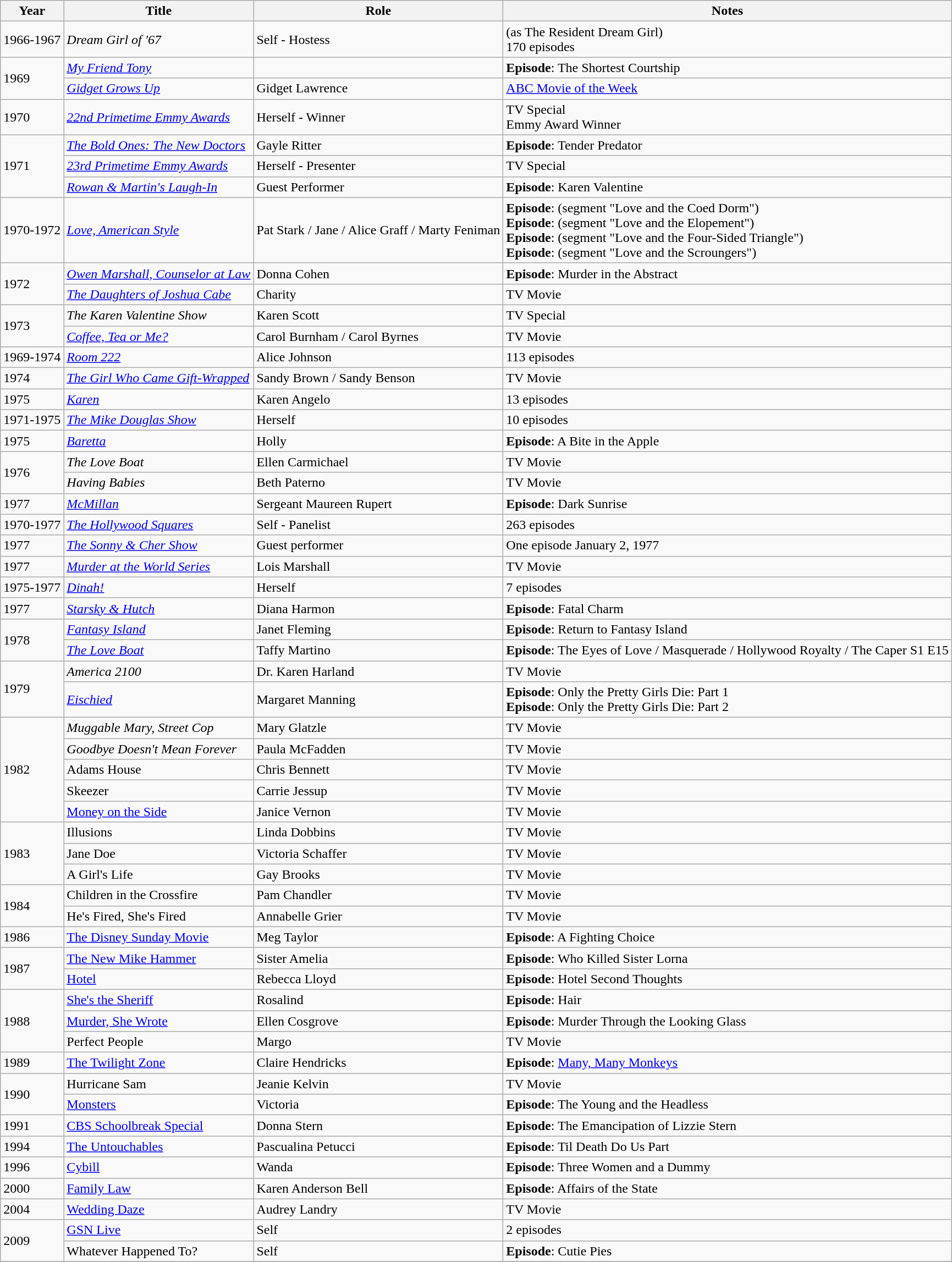<table class="wikitable sortable">
<tr>
<th>Year</th>
<th>Title</th>
<th>Role</th>
<th class="unsortable">Notes</th>
</tr>
<tr>
<td>1966-1967</td>
<td><em>Dream Girl of '67</em></td>
<td>Self - Hostess</td>
<td>(as The Resident Dream Girl)<br>170 episodes</td>
</tr>
<tr>
<td rowspan="2">1969</td>
<td><em><a href='#'>My Friend Tony</a></em></td>
<td></td>
<td><strong>Episode</strong>: The Shortest Courtship</td>
</tr>
<tr>
<td><em><a href='#'>Gidget Grows Up</a></em></td>
<td>Gidget Lawrence</td>
<td><a href='#'>ABC Movie of the Week</a></td>
</tr>
<tr>
<td>1970</td>
<td><em><a href='#'>22nd Primetime Emmy Awards</a></em></td>
<td>Herself - Winner</td>
<td>TV Special<br>Emmy Award Winner</td>
</tr>
<tr>
<td rowspan="3">1971</td>
<td><em><a href='#'>The Bold Ones: The New Doctors</a></em></td>
<td>Gayle Ritter</td>
<td><strong>Episode</strong>: Tender Predator</td>
</tr>
<tr>
<td><em><a href='#'>23rd Primetime Emmy Awards</a></em></td>
<td>Herself - Presenter</td>
<td>TV Special</td>
</tr>
<tr>
<td><em><a href='#'>Rowan & Martin's Laugh-In</a></em></td>
<td>Guest Performer</td>
<td><strong>Episode</strong>: Karen Valentine</td>
</tr>
<tr>
<td>1970-1972</td>
<td><em><a href='#'>Love, American Style</a></em></td>
<td>Pat Stark / Jane / Alice Graff / Marty Feniman</td>
<td><strong>Episode</strong>: (segment "Love and the Coed Dorm")<br><strong>Episode</strong>: (segment "Love and the Elopement")<br><strong>Episode</strong>: (segment "Love and the Four-Sided Triangle")<br><strong>Episode</strong>: (segment "Love and the Scroungers")</td>
</tr>
<tr>
<td rowspan="2">1972</td>
<td><em><a href='#'>Owen Marshall, Counselor at Law</a></em></td>
<td>Donna Cohen</td>
<td><strong>Episode</strong>: Murder in the Abstract</td>
</tr>
<tr>
<td><em><a href='#'>The Daughters of Joshua Cabe</a></em></td>
<td>Charity</td>
<td>TV Movie</td>
</tr>
<tr>
<td rowspan="2">1973</td>
<td><em>The Karen Valentine Show</em></td>
<td>Karen Scott</td>
<td>TV Special</td>
</tr>
<tr>
<td><em><a href='#'>Coffee, Tea or Me?</a></em></td>
<td>Carol Burnham / Carol Byrnes</td>
<td>TV Movie</td>
</tr>
<tr>
<td>1969-1974</td>
<td><em><a href='#'>Room 222</a></em></td>
<td>Alice Johnson</td>
<td>113 episodes</td>
</tr>
<tr>
<td>1974</td>
<td><em><a href='#'>The Girl Who Came Gift-Wrapped</a></em></td>
<td>Sandy Brown / Sandy Benson</td>
<td>TV Movie</td>
</tr>
<tr>
<td>1975</td>
<td><em><a href='#'>Karen</a></em></td>
<td>Karen Angelo</td>
<td>13 episodes</td>
</tr>
<tr>
<td>1971-1975</td>
<td><em><a href='#'>The Mike Douglas Show</a></em></td>
<td>Herself</td>
<td>10 episodes</td>
</tr>
<tr>
<td>1975</td>
<td><em><a href='#'>Baretta</a></em></td>
<td>Holly</td>
<td><strong>Episode</strong>: A Bite in the Apple</td>
</tr>
<tr>
<td rowspan="2">1976</td>
<td><em>The Love Boat</em></td>
<td>Ellen Carmichael</td>
<td>TV Movie</td>
</tr>
<tr>
<td><em>Having Babies</em></td>
<td>Beth Paterno</td>
<td>TV Movie</td>
</tr>
<tr>
<td>1977</td>
<td><em><a href='#'>McMillan</a></em></td>
<td>Sergeant Maureen Rupert</td>
<td><strong>Episode</strong>: Dark Sunrise</td>
</tr>
<tr>
<td>1970-1977</td>
<td><em><a href='#'>The Hollywood Squares</a></em></td>
<td>Self - Panelist</td>
<td>263 episodes</td>
</tr>
<tr>
<td>1977</td>
<td><em><a href='#'>The Sonny & Cher Show</a></em></td>
<td>Guest performer</td>
<td>One episode January 2, 1977</td>
</tr>
<tr>
<td>1977</td>
<td><em><a href='#'>Murder at the World Series</a></em></td>
<td>Lois Marshall</td>
<td>TV Movie</td>
</tr>
<tr>
<td>1975-1977</td>
<td><em><a href='#'>Dinah!</a></em></td>
<td>Herself</td>
<td>7 episodes</td>
</tr>
<tr>
<td>1977</td>
<td><em><a href='#'>Starsky & Hutch</a></em></td>
<td>Diana Harmon</td>
<td><strong>Episode</strong>: Fatal Charm</td>
</tr>
<tr>
<td rowspan="2">1978</td>
<td><em><a href='#'>Fantasy Island</a></em></td>
<td>Janet Fleming</td>
<td><strong>Episode</strong>: Return to Fantasy Island</td>
</tr>
<tr>
<td><em><a href='#'>The Love Boat</a></em></td>
<td>Taffy Martino</td>
<td><strong>Episode</strong>: The Eyes of Love / Masquerade / Hollywood Royalty / The Caper S1 E15</td>
</tr>
<tr>
<td rowspan="2">1979</td>
<td><em>America 2100</em></td>
<td>Dr. Karen Harland</td>
<td>TV Movie</td>
</tr>
<tr>
<td><em><a href='#'>Eischied</a></em></td>
<td>Margaret Manning</td>
<td><strong>Episode</strong>: Only the Pretty Girls Die: Part 1<br><strong>Episode</strong>: Only the Pretty Girls Die: Part 2</td>
</tr>
<tr>
<td rowspan="5">1982</td>
<td><em>Muggable Mary, Street Cop</em></td>
<td>Mary Glatzle</td>
<td>TV Movie</td>
</tr>
<tr>
<td><em>Goodbye Doesn't Mean Forever</td>
<td>Paula McFadden</td>
<td>TV Movie</td>
</tr>
<tr>
<td></em>Adams House<em></td>
<td>Chris Bennett</td>
<td>TV Movie</td>
</tr>
<tr>
<td></em>Skeezer<em></td>
<td>Carrie Jessup</td>
<td>TV Movie</td>
</tr>
<tr>
<td></em><a href='#'>Money on the Side</a><em></td>
<td>Janice Vernon</td>
<td>TV Movie</td>
</tr>
<tr>
<td rowspan="3">1983</td>
<td></em>Illusions<em></td>
<td>Linda Dobbins</td>
<td>TV Movie</td>
</tr>
<tr>
<td></em>Jane Doe<em></td>
<td>Victoria Schaffer</td>
<td>TV Movie</td>
</tr>
<tr>
<td></em>A Girl's Life<em></td>
<td>Gay Brooks</td>
<td>TV Movie</td>
</tr>
<tr>
<td rowspan="2">1984</td>
<td></em>Children in the Crossfire<em></td>
<td>Pam Chandler</td>
<td>TV Movie</td>
</tr>
<tr>
<td></em>He's Fired, She's Fired<em></td>
<td>Annabelle Grier</td>
<td>TV Movie</td>
</tr>
<tr>
<td>1986</td>
<td></em><a href='#'>The Disney Sunday Movie</a><em></td>
<td>Meg Taylor</td>
<td><strong>Episode</strong>: A Fighting Choice</td>
</tr>
<tr>
<td rowspan="2">1987</td>
<td></em><a href='#'>The New Mike Hammer</a><em></td>
<td>Sister Amelia</td>
<td><strong>Episode</strong>: Who Killed Sister Lorna</td>
</tr>
<tr>
<td></em><a href='#'>Hotel</a><em></td>
<td>Rebecca Lloyd</td>
<td><strong>Episode</strong>: Hotel Second Thoughts</td>
</tr>
<tr>
<td rowspan="3">1988</td>
<td></em><a href='#'>She's the Sheriff</a><em></td>
<td>Rosalind</td>
<td><strong>Episode</strong>: Hair</td>
</tr>
<tr>
<td></em><a href='#'>Murder, She Wrote</a><em></td>
<td>Ellen Cosgrove</td>
<td><strong>Episode</strong>: Murder Through the Looking Glass</td>
</tr>
<tr>
<td></em>Perfect People<em></td>
<td>Margo</td>
<td>TV Movie</td>
</tr>
<tr>
<td>1989</td>
<td></em><a href='#'>The Twilight Zone</a><em></td>
<td>Claire Hendricks</td>
<td><strong>Episode</strong>: <a href='#'>Many, Many Monkeys</a></td>
</tr>
<tr>
<td rowspan="2">1990</td>
<td></em>Hurricane Sam<em></td>
<td>Jeanie Kelvin</td>
<td>TV Movie</td>
</tr>
<tr>
<td></em><a href='#'>Monsters</a><em></td>
<td>Victoria</td>
<td><strong>Episode</strong>: The Young and the Headless</td>
</tr>
<tr>
<td>1991</td>
<td></em><a href='#'>CBS Schoolbreak Special</a><em></td>
<td>Donna Stern</td>
<td><strong>Episode</strong>: The Emancipation of Lizzie Stern</td>
</tr>
<tr>
<td>1994</td>
<td></em><a href='#'>The Untouchables</a><em></td>
<td>Pascualina Petucci</td>
<td><strong>Episode</strong>: Til Death Do Us Part</td>
</tr>
<tr>
<td>1996</td>
<td></em><a href='#'>Cybill</a><em></td>
<td>Wanda</td>
<td><strong>Episode</strong>: Three Women and a Dummy</td>
</tr>
<tr>
<td>2000</td>
<td></em><a href='#'>Family Law</a><em></td>
<td>Karen Anderson Bell</td>
<td><strong>Episode</strong>: Affairs of the State</td>
</tr>
<tr>
<td>2004</td>
<td></em><a href='#'>Wedding Daze</a><em></td>
<td>Audrey Landry</td>
<td>TV Movie</td>
</tr>
<tr>
<td rowspan="2">2009</td>
<td></em><a href='#'>GSN Live</a><em></td>
<td>Self</td>
<td>2 episodes</td>
</tr>
<tr>
<td></em>Whatever Happened To?<em></td>
<td>Self</td>
<td><strong>Episode</strong>: Cutie Pies</td>
</tr>
<tr>
</tr>
</table>
